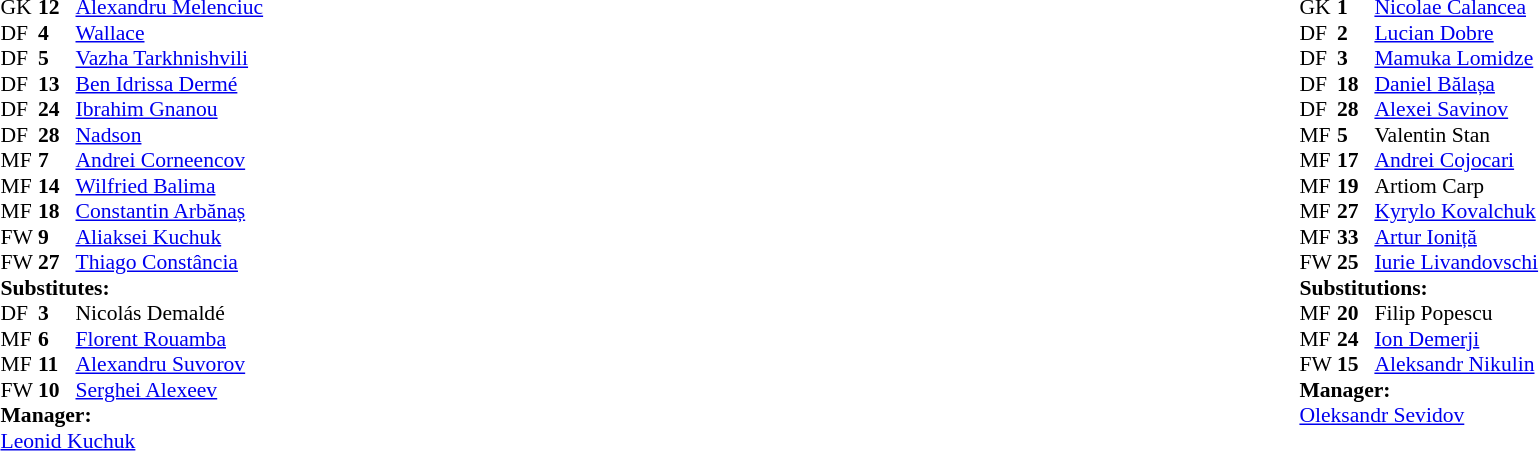<table width=100%>
<tr>
<td valign=top width=50%><br><table style=font-size:90% cellspacing=0 cellpadding=0>
<tr>
<td colspan="4"></td>
</tr>
<tr>
<th width=25></th>
<th width=25></th>
</tr>
<tr>
<td>GK</td>
<td><strong>12</strong></td>
<td> <a href='#'>Alexandru Melenciuc</a></td>
</tr>
<tr>
<td>DF</td>
<td><strong>4</strong></td>
<td> <a href='#'>Wallace</a></td>
<td></td>
<td></td>
</tr>
<tr>
<td>DF</td>
<td><strong>5</strong></td>
<td> <a href='#'>Vazha Tarkhnishvili</a></td>
</tr>
<tr>
<td>DF</td>
<td><strong>13</strong></td>
<td> <a href='#'>Ben Idrissa Dermé</a></td>
</tr>
<tr>
<td>DF</td>
<td><strong>24</strong></td>
<td> <a href='#'>Ibrahim Gnanou</a></td>
</tr>
<tr>
<td>DF</td>
<td><strong>28</strong></td>
<td> <a href='#'>Nadson</a></td>
<td></td>
<td></td>
</tr>
<tr>
<td>MF</td>
<td><strong>7</strong></td>
<td> <a href='#'>Andrei Corneencov</a></td>
</tr>
<tr>
<td>MF</td>
<td><strong>14</strong></td>
<td> <a href='#'>Wilfried Balima</a></td>
<td></td>
<td></td>
</tr>
<tr>
<td>MF</td>
<td><strong>18</strong></td>
<td> <a href='#'>Constantin Arbănaș</a></td>
<td></td>
<td></td>
</tr>
<tr>
<td>FW</td>
<td><strong>9</strong></td>
<td> <a href='#'>Aliaksei Kuchuk</a></td>
<td></td>
<td></td>
</tr>
<tr>
<td>FW</td>
<td><strong>27</strong></td>
<td> <a href='#'>Thiago Constância</a></td>
<td></td>
<td></td>
</tr>
<tr>
<td colspan=3><strong>Substitutes:</strong></td>
</tr>
<tr>
<td>DF</td>
<td><strong>3</strong></td>
<td> Nicolás Demaldé</td>
<td></td>
<td></td>
</tr>
<tr>
<td>MF</td>
<td><strong>6</strong></td>
<td> <a href='#'>Florent Rouamba</a></td>
<td></td>
<td></td>
</tr>
<tr>
<td>MF</td>
<td><strong>11</strong></td>
<td> <a href='#'>Alexandru Suvorov</a></td>
<td></td>
<td></td>
</tr>
<tr>
<td>FW</td>
<td><strong>10</strong></td>
<td> <a href='#'>Serghei Alexeev</a></td>
<td></td>
<td></td>
</tr>
<tr>
<td colspan=3><strong>Manager:</strong></td>
</tr>
<tr>
<td colspan=4> <a href='#'>Leonid Kuchuk</a></td>
</tr>
</table>
</td>
<td valign="top"></td>
<td valign="top" width="50%"><br><table style=font-size:90% cellspacing=0 cellpadding=0 align="center">
<tr>
<td colspan="4"></td>
</tr>
<tr>
<th width=25></th>
<th width=25></th>
</tr>
<tr>
<td>GK</td>
<td><strong>1</strong></td>
<td> <a href='#'>Nicolae Calancea</a></td>
<td></td>
<td></td>
</tr>
<tr>
<td>DF</td>
<td><strong>2</strong></td>
<td> <a href='#'>Lucian Dobre</a></td>
</tr>
<tr>
<td>DF</td>
<td><strong>3</strong></td>
<td> <a href='#'>Mamuka Lomidze</a></td>
</tr>
<tr>
<td>DF</td>
<td><strong>18</strong></td>
<td> <a href='#'>Daniel Bălașa</a></td>
<td></td>
<td></td>
</tr>
<tr>
<td>DF</td>
<td><strong>28</strong></td>
<td> <a href='#'>Alexei Savinov</a></td>
</tr>
<tr>
<td>MF</td>
<td><strong>5</strong></td>
<td> Valentin Stan</td>
</tr>
<tr>
<td>MF</td>
<td><strong>17</strong></td>
<td> <a href='#'>Andrei Cojocari</a></td>
</tr>
<tr>
<td>MF</td>
<td><strong>19</strong></td>
<td> Artiom Carp</td>
<td></td>
<td></td>
</tr>
<tr>
<td>MF</td>
<td><strong>27</strong></td>
<td> <a href='#'>Kyrylo Kovalchuk</a></td>
<td></td>
<td></td>
</tr>
<tr>
<td>MF</td>
<td><strong>33</strong></td>
<td> <a href='#'>Artur Ioniță</a></td>
<td></td>
<td></td>
</tr>
<tr>
<td>FW</td>
<td><strong>25</strong></td>
<td> <a href='#'>Iurie Livandovschi</a></td>
<td></td>
<td></td>
</tr>
<tr>
<td colspan=3><strong>Substitutions:</strong></td>
</tr>
<tr>
<td>MF</td>
<td><strong>20</strong></td>
<td> Filip Popescu</td>
<td></td>
<td></td>
</tr>
<tr>
<td>MF</td>
<td><strong>24</strong></td>
<td> <a href='#'>Ion Demerji</a></td>
<td></td>
<td></td>
</tr>
<tr>
<td>FW</td>
<td><strong>15</strong></td>
<td> <a href='#'>Aleksandr Nikulin</a></td>
<td></td>
<td></td>
</tr>
<tr>
<td colspan=3><strong>Manager:</strong></td>
</tr>
<tr>
<td colspan=4> <a href='#'>Oleksandr Sevidov</a></td>
</tr>
</table>
</td>
</tr>
</table>
